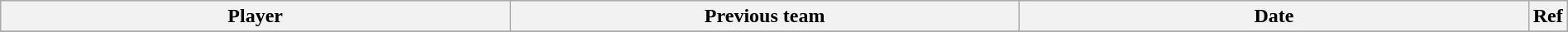<table class="wikitable" style="width:100%;">
<tr style="background:#ddd;">
<th style="width:33%;">Player</th>
<th style="width:33%;">Previous team</th>
<th style="width:33%;">Date</th>
<th>Ref</th>
</tr>
<tr>
</tr>
</table>
